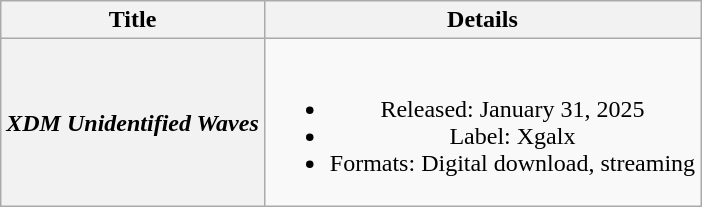<table class="wikitable plainrowheaders" style="text-align:center">
<tr>
<th scope="col" >Title</th>
<th scope="col" >Details<br>

</th>
</tr>
<tr>
<th scope="row"><em>XDM Unidentified Waves</em></th>
<td><br><ul><li>Released: January 31, 2025</li><li>Label: Xgalx</li><li>Formats: Digital download, streaming</li></ul></td>
</tr>
</table>
